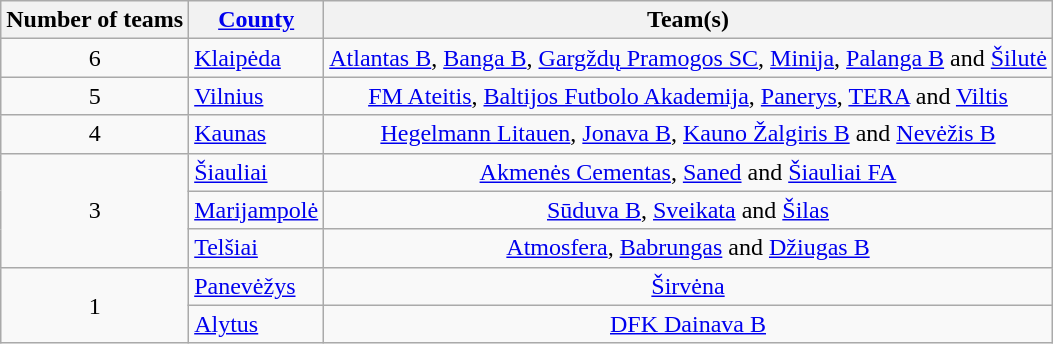<table class="wikitable" style="text-align:center">
<tr>
<th>Number of teams</th>
<th><a href='#'>County</a></th>
<th>Team(s)</th>
</tr>
<tr>
<td>6</td>
<td align="left"> <a href='#'>Klaipėda</a></td>
<td><a href='#'>Atlantas B</a>, <a href='#'>Banga B</a>, <a href='#'>Gargždų Pramogos SC</a>, <a href='#'>Minija</a>, <a href='#'>Palanga B</a> and <a href='#'>Šilutė</a></td>
</tr>
<tr>
<td>5</td>
<td align="left"> <a href='#'>Vilnius</a></td>
<td><a href='#'>FM Ateitis</a>, <a href='#'>Baltijos Futbolo Akademija</a>, <a href='#'>Panerys</a>, <a href='#'>TERA</a> and <a href='#'>Viltis</a></td>
</tr>
<tr>
<td>4</td>
<td align="left"> <a href='#'>Kaunas</a></td>
<td><a href='#'>Hegelmann Litauen</a>, <a href='#'>Jonava B</a>, <a href='#'>Kauno Žalgiris B</a> and <a href='#'>Nevėžis B</a></td>
</tr>
<tr>
<td rowspan="3">3</td>
<td align="left"> <a href='#'>Šiauliai</a></td>
<td><a href='#'>Akmenės Cementas</a>, <a href='#'>Saned</a> and <a href='#'>Šiauliai FA</a></td>
</tr>
<tr>
<td align="left"> <a href='#'>Marijampolė</a></td>
<td><a href='#'>Sūduva B</a>, <a href='#'>Sveikata</a> and <a href='#'>Šilas</a></td>
</tr>
<tr>
<td align="left"> <a href='#'>Telšiai</a></td>
<td><a href='#'>Atmosfera</a>, <a href='#'>Babrungas</a> and <a href='#'>Džiugas B</a></td>
</tr>
<tr>
<td rowspan="2">1</td>
<td align="left"> <a href='#'>Panevėžys</a></td>
<td><a href='#'>Širvėna</a></td>
</tr>
<tr>
<td align="left"> <a href='#'>Alytus</a></td>
<td><a href='#'>DFK Dainava B</a></td>
</tr>
</table>
